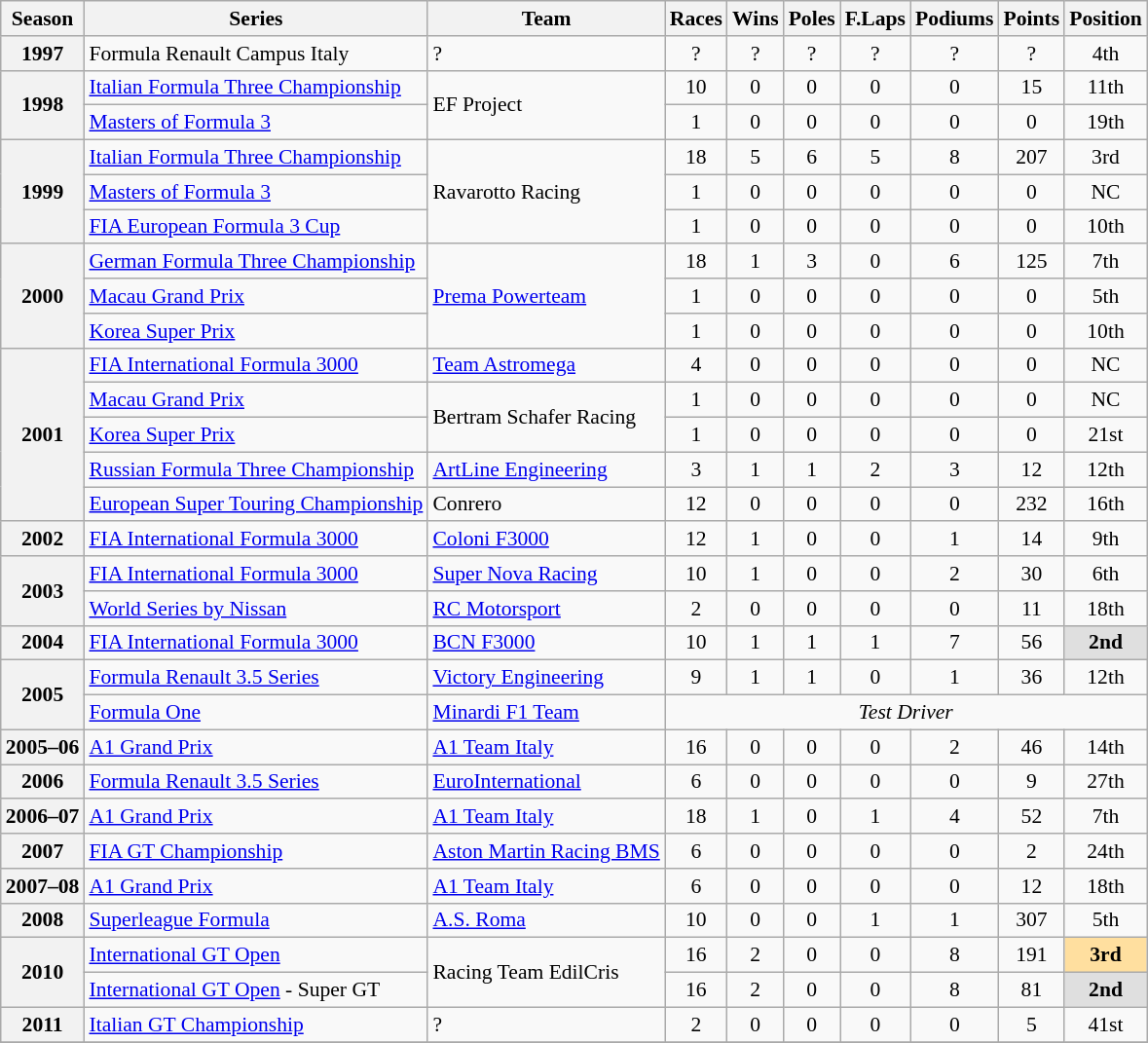<table class="wikitable" style="font-size: 90%; text-align:center">
<tr>
<th>Season</th>
<th>Series</th>
<th>Team</th>
<th>Races</th>
<th>Wins</th>
<th>Poles</th>
<th>F.Laps</th>
<th>Podiums</th>
<th>Points</th>
<th>Position</th>
</tr>
<tr>
<th>1997</th>
<td align=left>Formula Renault Campus Italy</td>
<td align=left>?</td>
<td>?</td>
<td>?</td>
<td>?</td>
<td>?</td>
<td>?</td>
<td>?</td>
<td>4th</td>
</tr>
<tr>
<th rowspan=2>1998</th>
<td align=left><a href='#'>Italian Formula Three Championship</a></td>
<td rowspan=2 align=left>EF Project</td>
<td>10</td>
<td>0</td>
<td>0</td>
<td>0</td>
<td>0</td>
<td>15</td>
<td>11th</td>
</tr>
<tr>
<td align=left><a href='#'>Masters of Formula 3</a></td>
<td>1</td>
<td>0</td>
<td>0</td>
<td>0</td>
<td>0</td>
<td>0</td>
<td>19th</td>
</tr>
<tr>
<th rowspan=3>1999</th>
<td align=left><a href='#'>Italian Formula Three Championship</a></td>
<td rowspan=3 align=left>Ravarotto Racing</td>
<td>18</td>
<td>5</td>
<td>6</td>
<td>5</td>
<td>8</td>
<td>207</td>
<td>3rd</td>
</tr>
<tr>
<td align=left><a href='#'>Masters of Formula 3</a></td>
<td>1</td>
<td>0</td>
<td>0</td>
<td>0</td>
<td>0</td>
<td>0</td>
<td>NC</td>
</tr>
<tr>
<td align=left><a href='#'>FIA European Formula 3 Cup</a></td>
<td>1</td>
<td>0</td>
<td>0</td>
<td>0</td>
<td>0</td>
<td>0</td>
<td>10th</td>
</tr>
<tr>
<th rowspan=3>2000</th>
<td align=left><a href='#'>German Formula Three Championship</a></td>
<td rowspan=3 align=left><a href='#'>Prema Powerteam</a></td>
<td>18</td>
<td>1</td>
<td>3</td>
<td>0</td>
<td>6</td>
<td>125</td>
<td>7th</td>
</tr>
<tr>
<td align=left><a href='#'>Macau Grand Prix</a></td>
<td>1</td>
<td>0</td>
<td>0</td>
<td>0</td>
<td>0</td>
<td>0</td>
<td>5th</td>
</tr>
<tr>
<td align=left><a href='#'>Korea Super Prix</a></td>
<td>1</td>
<td>0</td>
<td>0</td>
<td>0</td>
<td>0</td>
<td>0</td>
<td>10th</td>
</tr>
<tr>
<th rowspan=5>2001</th>
<td align=left><a href='#'>FIA International Formula 3000</a></td>
<td align=left><a href='#'>Team Astromega</a></td>
<td>4</td>
<td>0</td>
<td>0</td>
<td>0</td>
<td>0</td>
<td>0</td>
<td>NC</td>
</tr>
<tr>
<td align=left><a href='#'>Macau Grand Prix</a></td>
<td rowspan=2 align=left>Bertram Schafer Racing</td>
<td>1</td>
<td>0</td>
<td>0</td>
<td>0</td>
<td>0</td>
<td>0</td>
<td>NC</td>
</tr>
<tr>
<td align=left><a href='#'>Korea Super Prix</a></td>
<td>1</td>
<td>0</td>
<td>0</td>
<td>0</td>
<td>0</td>
<td>0</td>
<td>21st</td>
</tr>
<tr>
<td align=left><a href='#'>Russian Formula Three Championship</a></td>
<td align=left><a href='#'>ArtLine Engineering</a></td>
<td>3</td>
<td>1</td>
<td>1</td>
<td>2</td>
<td>3</td>
<td>12</td>
<td>12th</td>
</tr>
<tr>
<td align=left nowrap><a href='#'>European Super Touring Championship</a></td>
<td align=left>Conrero</td>
<td>12</td>
<td>0</td>
<td>0</td>
<td>0</td>
<td>0</td>
<td>232</td>
<td>16th</td>
</tr>
<tr>
<th>2002</th>
<td align=left><a href='#'>FIA International Formula 3000</a></td>
<td align=left><a href='#'>Coloni F3000</a></td>
<td>12</td>
<td>1</td>
<td>0</td>
<td>0</td>
<td>1</td>
<td>14</td>
<td>9th</td>
</tr>
<tr>
<th rowspan=2>2003</th>
<td align=left><a href='#'>FIA International Formula 3000</a></td>
<td align=left><a href='#'>Super Nova Racing</a></td>
<td>10</td>
<td>1</td>
<td>0</td>
<td>0</td>
<td>2</td>
<td>30</td>
<td>6th</td>
</tr>
<tr>
<td align=left><a href='#'>World Series by Nissan</a></td>
<td align=left><a href='#'>RC Motorsport</a></td>
<td>2</td>
<td>0</td>
<td>0</td>
<td>0</td>
<td>0</td>
<td>11</td>
<td>18th</td>
</tr>
<tr>
<th>2004</th>
<td align=left><a href='#'>FIA International Formula 3000</a></td>
<td align=left><a href='#'>BCN F3000</a></td>
<td>10</td>
<td>1</td>
<td>1</td>
<td>1</td>
<td>7</td>
<td>56</td>
<td style="background:#DFDFDF;"><strong>2nd</strong></td>
</tr>
<tr>
<th rowspan=2>2005</th>
<td align=left><a href='#'>Formula Renault 3.5 Series</a></td>
<td align=left><a href='#'>Victory Engineering</a></td>
<td>9</td>
<td>1</td>
<td>1</td>
<td>0</td>
<td>1</td>
<td>36</td>
<td>12th</td>
</tr>
<tr>
<td align=left><a href='#'>Formula One</a></td>
<td align=left><a href='#'>Minardi F1 Team</a></td>
<td colspan=7><em>Test Driver</em></td>
</tr>
<tr>
<th>2005–06</th>
<td align=left><a href='#'>A1 Grand Prix</a></td>
<td align=left><a href='#'>A1 Team Italy</a></td>
<td>16</td>
<td>0</td>
<td>0</td>
<td>0</td>
<td>2</td>
<td>46</td>
<td>14th</td>
</tr>
<tr>
<th>2006</th>
<td align=left><a href='#'>Formula Renault 3.5 Series</a></td>
<td align=left><a href='#'>EuroInternational</a></td>
<td>6</td>
<td>0</td>
<td>0</td>
<td>0</td>
<td>0</td>
<td>9</td>
<td>27th</td>
</tr>
<tr>
<th nowrap>2006–07</th>
<td align=left><a href='#'>A1 Grand Prix</a></td>
<td align=left><a href='#'>A1 Team Italy</a></td>
<td>18</td>
<td>1</td>
<td>0</td>
<td>1</td>
<td>4</td>
<td>52</td>
<td>7th</td>
</tr>
<tr>
<th>2007</th>
<td align=left><a href='#'>FIA GT Championship</a></td>
<td align=left nowrap><a href='#'>Aston Martin Racing BMS</a></td>
<td>6</td>
<td>0</td>
<td>0</td>
<td>0</td>
<td>0</td>
<td>2</td>
<td>24th</td>
</tr>
<tr>
<th>2007–08</th>
<td align=left><a href='#'>A1 Grand Prix</a></td>
<td align=left><a href='#'>A1 Team Italy</a></td>
<td>6</td>
<td>0</td>
<td>0</td>
<td>0</td>
<td>0</td>
<td>12</td>
<td>18th</td>
</tr>
<tr>
<th>2008</th>
<td align=left><a href='#'>Superleague Formula</a></td>
<td align=left><a href='#'>A.S. Roma</a></td>
<td>10</td>
<td>0</td>
<td>0</td>
<td>1</td>
<td>1</td>
<td>307</td>
<td>5th</td>
</tr>
<tr>
<th rowspan=2>2010</th>
<td align=left><a href='#'>International GT Open</a></td>
<td rowspan=2 align=left>Racing Team EdilCris</td>
<td>16</td>
<td>2</td>
<td>0</td>
<td>0</td>
<td>8</td>
<td>191</td>
<td style="background:#FFDF9F;"><strong>3rd</strong></td>
</tr>
<tr>
<td align=left><a href='#'>International GT Open</a> - Super GT</td>
<td>16</td>
<td>2</td>
<td>0</td>
<td>0</td>
<td>8</td>
<td>81</td>
<td style="background:#DFDFDF;"><strong>2nd</strong></td>
</tr>
<tr>
<th>2011</th>
<td align=left><a href='#'>Italian GT Championship</a></td>
<td align=left>?</td>
<td>2</td>
<td>0</td>
<td>0</td>
<td>0</td>
<td>0</td>
<td>5</td>
<td>41st</td>
</tr>
<tr>
</tr>
</table>
